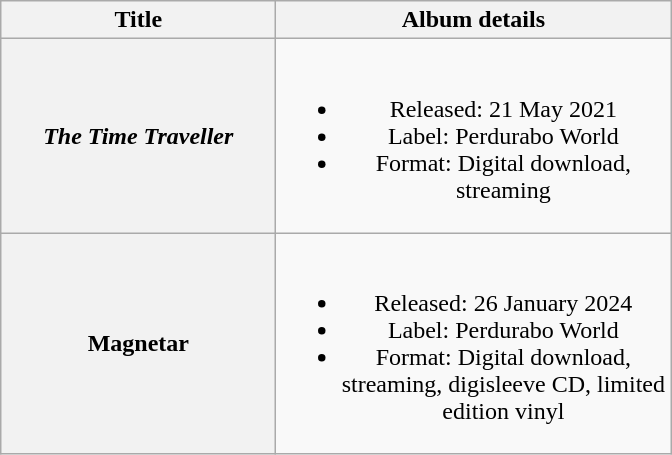<table class="wikitable plainrowheaders" style="text-align: center;">
<tr>
<th scope="col" style="width:11em;">Title</th>
<th scope="col" style="width:16em;">Album details</th>
</tr>
<tr>
<th scope="row"><em>The Time Traveller</em></th>
<td><br><ul><li>Released: 21 May 2021</li><li>Label: Perdurabo World</li><li>Format: Digital download, streaming</li></ul></td>
</tr>
<tr>
<th>Magnetar</th>
<td><br><ul><li>Released: 26 January 2024</li><li>Label: Perdurabo World</li><li>Format: Digital download, streaming, digisleeve CD, limited edition vinyl</li></ul></td>
</tr>
</table>
